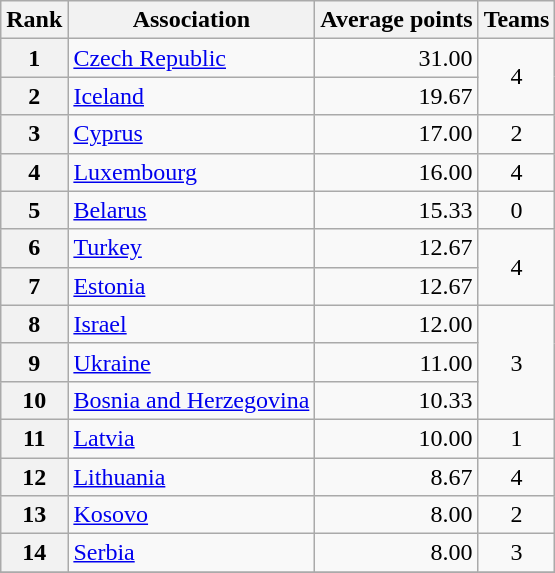<table class="wikitable">
<tr>
<th>Rank</th>
<th>Association</th>
<th>Average points</th>
<th>Teams</th>
</tr>
<tr>
<th>1</th>
<td> <a href='#'>Czech Republic</a></td>
<td align=right>31.00</td>
<td align=center rowspan=2>4</td>
</tr>
<tr>
<th>2</th>
<td> <a href='#'>Iceland</a></td>
<td align=right>19.67</td>
</tr>
<tr>
<th>3</th>
<td> <a href='#'>Cyprus</a></td>
<td align=right>17.00</td>
<td align=center rowspan=1>2</td>
</tr>
<tr>
<th>4</th>
<td> <a href='#'>Luxembourg</a></td>
<td align=right>16.00</td>
<td align=center rowspan=1>4</td>
</tr>
<tr>
<th>5</th>
<td> <a href='#'>Belarus</a></td>
<td align=right>15.33</td>
<td align=center rowspan=1>0</td>
</tr>
<tr>
<th>6</th>
<td> <a href='#'>Turkey</a></td>
<td align="right">12.67</td>
<td align=center rowspan=2>4</td>
</tr>
<tr>
<th>7</th>
<td> <a href='#'>Estonia</a></td>
<td align="right">12.67</td>
</tr>
<tr>
<th>8</th>
<td> <a href='#'>Israel</a></td>
<td align="right">12.00</td>
<td rowspan="3" align="center">3</td>
</tr>
<tr>
<th>9</th>
<td> <a href='#'>Ukraine</a></td>
<td align="right">11.00</td>
</tr>
<tr>
<th>10</th>
<td> <a href='#'>Bosnia and Herzegovina</a></td>
<td align=right>10.33</td>
</tr>
<tr>
<th>11</th>
<td> <a href='#'>Latvia</a></td>
<td align=right>10.00</td>
<td rowspan="1" align="center">1</td>
</tr>
<tr>
<th>12</th>
<td> <a href='#'>Lithuania</a></td>
<td align="right">8.67</td>
<td rowspan="1" align="center">4</td>
</tr>
<tr>
<th>13</th>
<td> <a href='#'>Kosovo</a></td>
<td align=right>8.00</td>
<td rowspan="1" align="center">2</td>
</tr>
<tr>
<th>14</th>
<td> <a href='#'>Serbia</a></td>
<td align="right">8.00</td>
<td rowspan="1" align="center">3</td>
</tr>
<tr>
</tr>
</table>
